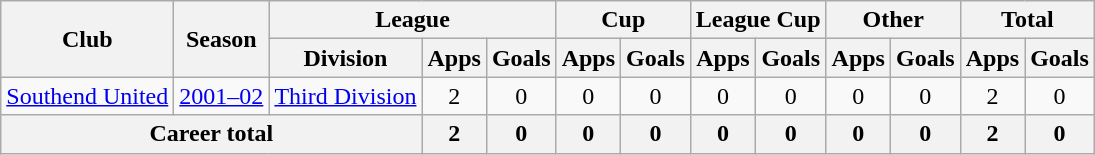<table class="wikitable" style="text-align:center;">
<tr>
<th rowspan="2">Club</th>
<th rowspan="2">Season</th>
<th colspan="3">League</th>
<th colspan="2">Cup</th>
<th colspan="2">League Cup</th>
<th colspan="2">Other</th>
<th colspan="2">Total</th>
</tr>
<tr>
<th>Division</th>
<th>Apps</th>
<th>Goals</th>
<th>Apps</th>
<th>Goals</th>
<th>Apps</th>
<th>Goals</th>
<th>Apps</th>
<th>Goals</th>
<th>Apps</th>
<th>Goals</th>
</tr>
<tr>
<td><a href='#'>Southend United</a></td>
<td><a href='#'>2001–02</a></td>
<td><a href='#'>Third Division</a></td>
<td>2</td>
<td>0</td>
<td>0</td>
<td>0</td>
<td>0</td>
<td>0</td>
<td>0</td>
<td>0</td>
<td>2</td>
<td>0</td>
</tr>
<tr>
<th colspan="3">Career total</th>
<th>2</th>
<th>0</th>
<th>0</th>
<th>0</th>
<th>0</th>
<th>0</th>
<th>0</th>
<th>0</th>
<th>2</th>
<th>0</th>
</tr>
</table>
